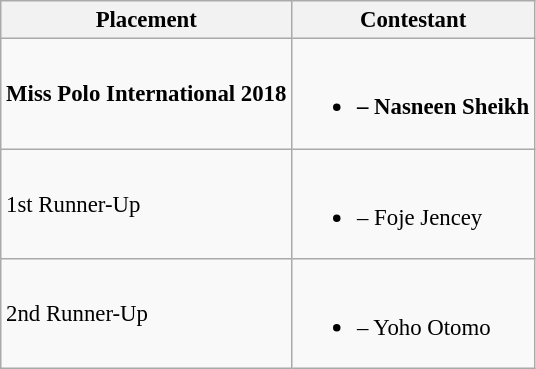<table class="wikitable sortable" style="font-size: 95%;">
<tr>
<th>Placement</th>
<th>Contestant</th>
</tr>
<tr>
<td><strong>Miss Polo International 2018</strong></td>
<td><br><ul><li><strong> – Nasneen Sheikh</strong></li></ul></td>
</tr>
<tr>
<td>1st Runner-Up</td>
<td><br><ul><li> – Foje Jencey</li></ul></td>
</tr>
<tr>
<td>2nd Runner-Up</td>
<td><br><ul><li> – Yoho Otomo</li></ul></td>
</tr>
</table>
